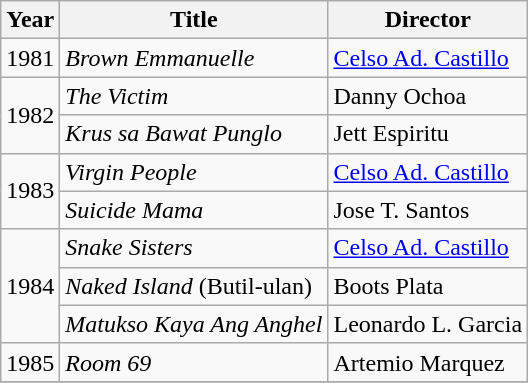<table class="wikitable sortable">
<tr>
<th>Year</th>
<th>Title</th>
<th>Director</th>
</tr>
<tr>
<td>1981</td>
<td><em>Brown Emmanuelle</em></td>
<td><a href='#'>Celso Ad. Castillo</a></td>
</tr>
<tr>
<td rowspan="2">1982</td>
<td><em>The Victim</em></td>
<td>Danny Ochoa</td>
</tr>
<tr>
<td><em>Krus sa Bawat Punglo</em></td>
<td>Jett Espiritu</td>
</tr>
<tr>
<td rowspan="2">1983</td>
<td><em>Virgin People</em></td>
<td><a href='#'>Celso Ad. Castillo</a></td>
</tr>
<tr>
<td><em>Suicide Mama</em></td>
<td>Jose T. Santos</td>
</tr>
<tr>
<td rowspan="3">1984</td>
<td><em>Snake Sisters</em></td>
<td><a href='#'>Celso Ad. Castillo</a></td>
</tr>
<tr>
<td><em>Naked Island</em> (Butil-ulan)</td>
<td>Boots Plata</td>
</tr>
<tr>
<td><em>Matukso Kaya Ang Anghel</em></td>
<td>Leonardo L. Garcia</td>
</tr>
<tr>
<td>1985</td>
<td><em>Room 69</em></td>
<td>Artemio Marquez</td>
</tr>
<tr>
</tr>
</table>
